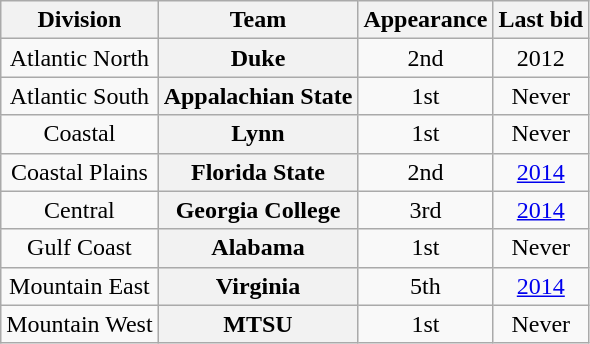<table class="wikitable sortable" style="text-align:center">
<tr>
<th>Division</th>
<th>Team</th>
<th>Appearance</th>
<th>Last bid</th>
</tr>
<tr>
<td>Atlantic  North</td>
<th>Duke</th>
<td>2nd</td>
<td>2012</td>
</tr>
<tr>
<td>Atlantic South</td>
<th>Appalachian State</th>
<td>1st</td>
<td>Never</td>
</tr>
<tr>
<td>Coastal</td>
<th>Lynn</th>
<td>1st</td>
<td>Never</td>
</tr>
<tr>
<td>Coastal Plains</td>
<th>Florida State</th>
<td>2nd</td>
<td><a href='#'>2014</a></td>
</tr>
<tr>
<td>Central</td>
<th>Georgia College</th>
<td>3rd</td>
<td><a href='#'>2014</a></td>
</tr>
<tr>
<td>Gulf Coast</td>
<th>Alabama</th>
<td>1st</td>
<td>Never</td>
</tr>
<tr>
<td>Mountain East</td>
<th>Virginia</th>
<td>5th</td>
<td><a href='#'>2014</a></td>
</tr>
<tr>
<td>Mountain West</td>
<th>MTSU</th>
<td>1st</td>
<td>Never</td>
</tr>
</table>
